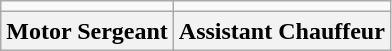<table class="wikitable" style="text-align:center">
<tr>
<td></td>
<td></td>
</tr>
<tr>
<th>Motor Sergeant</th>
<th>Assistant Chauffeur</th>
</tr>
</table>
